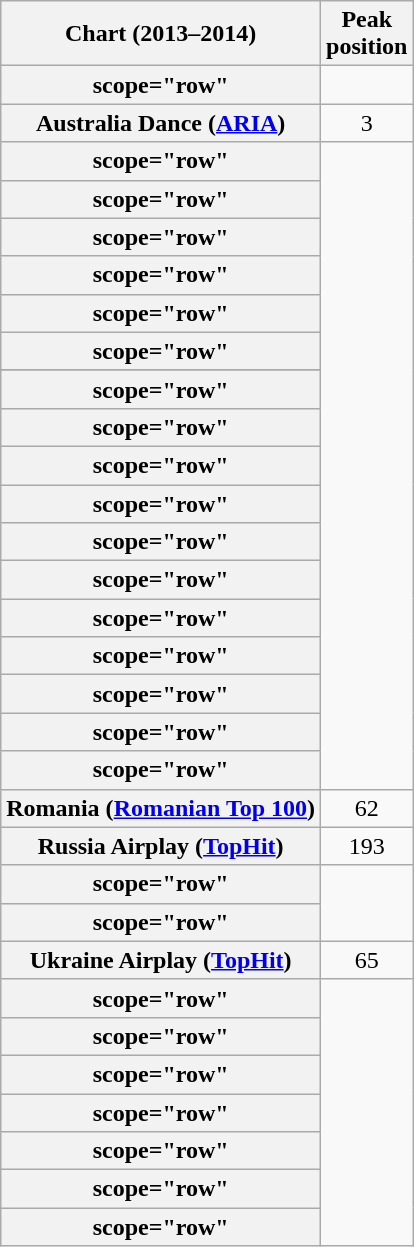<table class="wikitable sortable plainrowheaders" style="text-align:center;">
<tr>
<th scope="col">Chart (2013–2014)</th>
<th scope="col">Peak<br>position</th>
</tr>
<tr>
<th>scope="row"</th>
</tr>
<tr>
<th scope="row">Australia Dance (<a href='#'>ARIA</a>)</th>
<td>3</td>
</tr>
<tr>
<th>scope="row"</th>
</tr>
<tr>
<th>scope="row"</th>
</tr>
<tr>
<th>scope="row"</th>
</tr>
<tr>
<th>scope="row"</th>
</tr>
<tr>
<th>scope="row"</th>
</tr>
<tr>
<th>scope="row"</th>
</tr>
<tr>
</tr>
<tr>
<th>scope="row"</th>
</tr>
<tr>
<th>scope="row"</th>
</tr>
<tr>
<th>scope="row"</th>
</tr>
<tr>
<th>scope="row"</th>
</tr>
<tr>
<th>scope="row"</th>
</tr>
<tr>
<th>scope="row"</th>
</tr>
<tr>
<th>scope="row"</th>
</tr>
<tr>
<th>scope="row"</th>
</tr>
<tr>
<th>scope="row"</th>
</tr>
<tr>
<th>scope="row"</th>
</tr>
<tr>
<th>scope="row"</th>
</tr>
<tr>
<th scope="row">Romania (<a href='#'>Romanian Top 100</a>)</th>
<td>62</td>
</tr>
<tr>
<th scope="row">Russia Airplay (<a href='#'>TopHit</a>)</th>
<td>193</td>
</tr>
<tr>
<th>scope="row"</th>
</tr>
<tr>
<th>scope="row"</th>
</tr>
<tr>
<th scope="row">Ukraine Airplay (<a href='#'>TopHit</a>)</th>
<td>65</td>
</tr>
<tr>
<th>scope="row"</th>
</tr>
<tr>
<th>scope="row"</th>
</tr>
<tr>
<th>scope="row"</th>
</tr>
<tr>
<th>scope="row"</th>
</tr>
<tr>
<th>scope="row"</th>
</tr>
<tr>
<th>scope="row"</th>
</tr>
<tr>
<th>scope="row"</th>
</tr>
</table>
